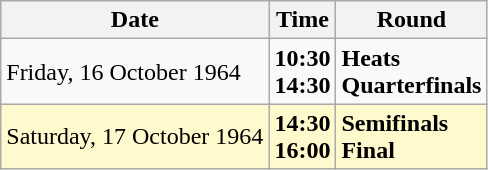<table class="wikitable">
<tr>
<th>Date</th>
<th>Time</th>
<th>Round</th>
</tr>
<tr>
<td>Friday, 16 October 1964</td>
<td><strong>10:30</strong><br><strong>14:30</strong></td>
<td><strong>Heats</strong><br><strong>Quarterfinals</strong></td>
</tr>
<tr style=background:lemonchiffon>
<td>Saturday, 17 October 1964</td>
<td><strong>14:30</strong><br><strong>16:00</strong></td>
<td><strong>Semifinals</strong><br><strong>Final</strong></td>
</tr>
</table>
